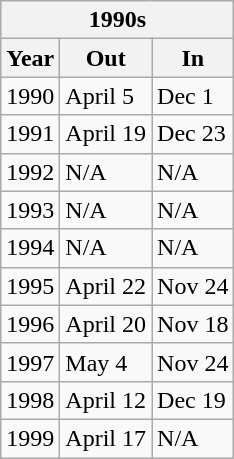<table class="wikitable">
<tr>
<th colspan="3">1990s</th>
</tr>
<tr>
<th>Year</th>
<th>Out</th>
<th>In</th>
</tr>
<tr>
<td>1990</td>
<td>April 5</td>
<td>Dec 1</td>
</tr>
<tr>
<td>1991</td>
<td>April 19</td>
<td>Dec 23</td>
</tr>
<tr>
<td>1992</td>
<td>N/A</td>
<td>N/A</td>
</tr>
<tr>
<td>1993</td>
<td>N/A</td>
<td>N/A</td>
</tr>
<tr>
<td>1994</td>
<td>N/A</td>
<td>N/A</td>
</tr>
<tr>
<td>1995</td>
<td>April 22</td>
<td>Nov 24</td>
</tr>
<tr>
<td>1996</td>
<td>April 20</td>
<td>Nov 18</td>
</tr>
<tr>
<td>1997</td>
<td>May 4</td>
<td>Nov 24</td>
</tr>
<tr>
<td>1998</td>
<td>April 12</td>
<td>Dec 19</td>
</tr>
<tr>
<td>1999</td>
<td>April 17</td>
<td>N/A</td>
</tr>
</table>
